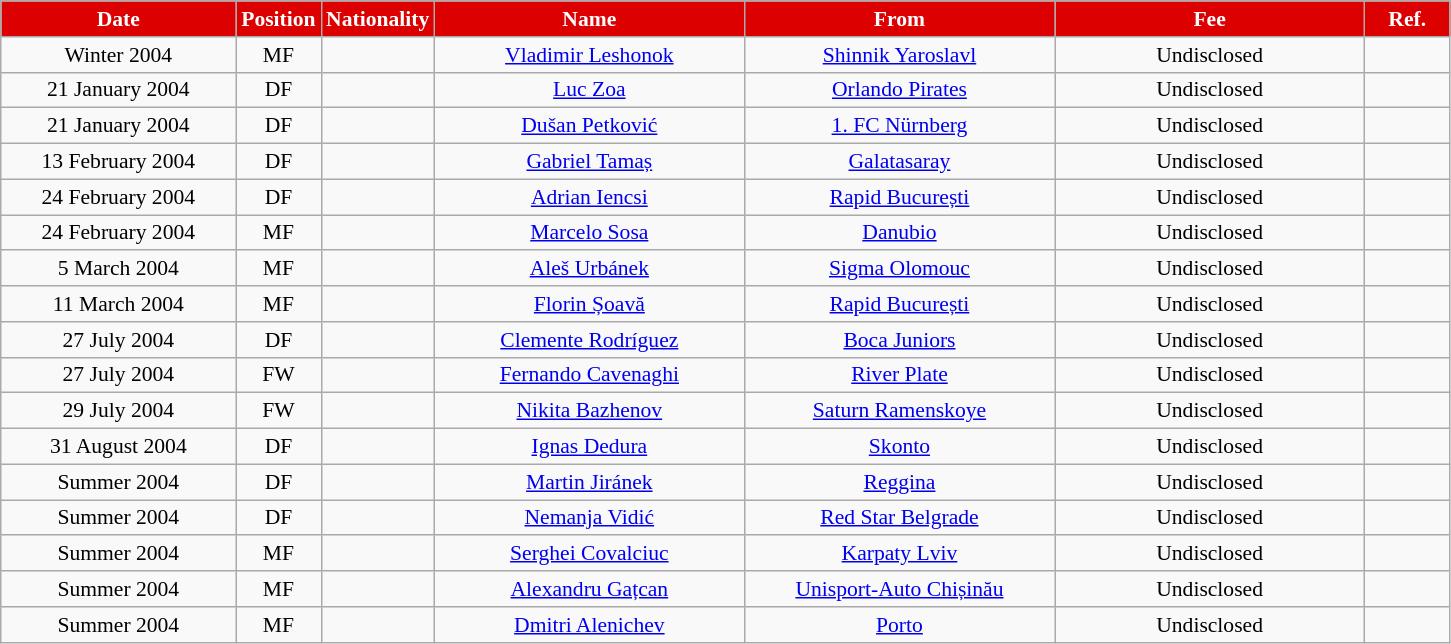<table class="wikitable"  style="text-align:center; font-size:90%; ">
<tr>
<th style="background:#DD0000; color:white; width:150px;">Date</th>
<th style="background:#DD0000; color:white; width:50px;">Position</th>
<th style="background:#DD0000; color:white; width:50px;">Nationality</th>
<th style="background:#DD0000; color:white; width:200px;">Name</th>
<th style="background:#DD0000; color:white; width:200px;">From</th>
<th style="background:#DD0000; color:white; width:200px;">Fee</th>
<th style="background:#DD0000; color:white; width:50px;">Ref.</th>
</tr>
<tr>
<td>Winter 2004</td>
<td>MF</td>
<td></td>
<td><a href='#'>Vladimir Leshonok</a></td>
<td><a href='#'>Shinnik Yaroslavl</a></td>
<td>Undisclosed</td>
<td></td>
</tr>
<tr>
<td>21 January 2004</td>
<td>DF</td>
<td></td>
<td><a href='#'>Luc Zoa</a></td>
<td><a href='#'>Orlando Pirates</a></td>
<td>Undisclosed</td>
<td></td>
</tr>
<tr>
<td>21 January 2004</td>
<td>DF</td>
<td></td>
<td><a href='#'>Dušan Petković</a></td>
<td><a href='#'>1. FC Nürnberg</a></td>
<td>Undisclosed</td>
<td></td>
</tr>
<tr>
<td>13 February 2004</td>
<td>DF</td>
<td></td>
<td><a href='#'>Gabriel Tamaș</a></td>
<td><a href='#'>Galatasaray</a></td>
<td>Undisclosed</td>
<td></td>
</tr>
<tr>
<td>24 February 2004</td>
<td>DF</td>
<td></td>
<td><a href='#'>Adrian Iencsi</a></td>
<td><a href='#'>Rapid București</a></td>
<td>Undisclosed</td>
<td></td>
</tr>
<tr>
<td>24 February 2004</td>
<td>MF</td>
<td></td>
<td><a href='#'>Marcelo Sosa</a></td>
<td><a href='#'>Danubio</a></td>
<td>Undisclosed</td>
<td></td>
</tr>
<tr>
<td>5 March 2004</td>
<td>MF</td>
<td></td>
<td><a href='#'>Aleš Urbánek</a></td>
<td><a href='#'>Sigma Olomouc</a></td>
<td>Undisclosed</td>
<td></td>
</tr>
<tr>
<td>11 March 2004</td>
<td>MF</td>
<td></td>
<td><a href='#'>Florin Șoavă</a></td>
<td><a href='#'>Rapid București</a></td>
<td>Undisclosed</td>
<td></td>
</tr>
<tr>
<td>27 July 2004</td>
<td>DF</td>
<td></td>
<td><a href='#'>Clemente Rodríguez</a></td>
<td><a href='#'>Boca Juniors</a></td>
<td>Undisclosed</td>
<td></td>
</tr>
<tr>
<td>27 July 2004</td>
<td>FW</td>
<td></td>
<td><a href='#'>Fernando Cavenaghi</a></td>
<td><a href='#'>River Plate</a></td>
<td>Undisclosed</td>
<td></td>
</tr>
<tr>
<td>29 July 2004</td>
<td>FW</td>
<td></td>
<td><a href='#'>Nikita Bazhenov</a></td>
<td><a href='#'>Saturn Ramenskoye</a></td>
<td>Undisclosed</td>
<td></td>
</tr>
<tr>
<td>31 August 2004</td>
<td>DF</td>
<td></td>
<td><a href='#'>Ignas Dedura</a></td>
<td><a href='#'>Skonto</a></td>
<td>Undisclosed</td>
<td></td>
</tr>
<tr>
<td>Summer 2004</td>
<td>DF</td>
<td></td>
<td><a href='#'>Martin Jiránek</a></td>
<td><a href='#'>Reggina</a></td>
<td>Undisclosed</td>
<td></td>
</tr>
<tr>
<td>Summer 2004</td>
<td>DF</td>
<td></td>
<td><a href='#'>Nemanja Vidić</a></td>
<td><a href='#'>Red Star Belgrade</a></td>
<td>Undisclosed</td>
<td></td>
</tr>
<tr>
<td>Summer 2004</td>
<td>MF</td>
<td></td>
<td><a href='#'>Serghei Covalciuc</a></td>
<td><a href='#'>Karpaty Lviv</a></td>
<td>Undisclosed</td>
<td></td>
</tr>
<tr>
<td>Summer 2004</td>
<td>MF</td>
<td></td>
<td><a href='#'>Alexandru Gațcan</a></td>
<td><a href='#'>Unisport-Auto Chișinău</a></td>
<td>Undisclosed</td>
<td></td>
</tr>
<tr>
<td>Summer 2004</td>
<td>MF</td>
<td></td>
<td><a href='#'>Dmitri Alenichev</a></td>
<td><a href='#'>Porto</a></td>
<td>Undisclosed</td>
<td></td>
</tr>
</table>
